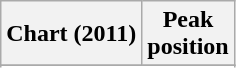<table class="wikitable sortable">
<tr>
<th>Chart (2011)</th>
<th>Peak<br>position</th>
</tr>
<tr>
</tr>
<tr>
</tr>
<tr>
</tr>
<tr>
</tr>
<tr>
</tr>
<tr>
</tr>
</table>
